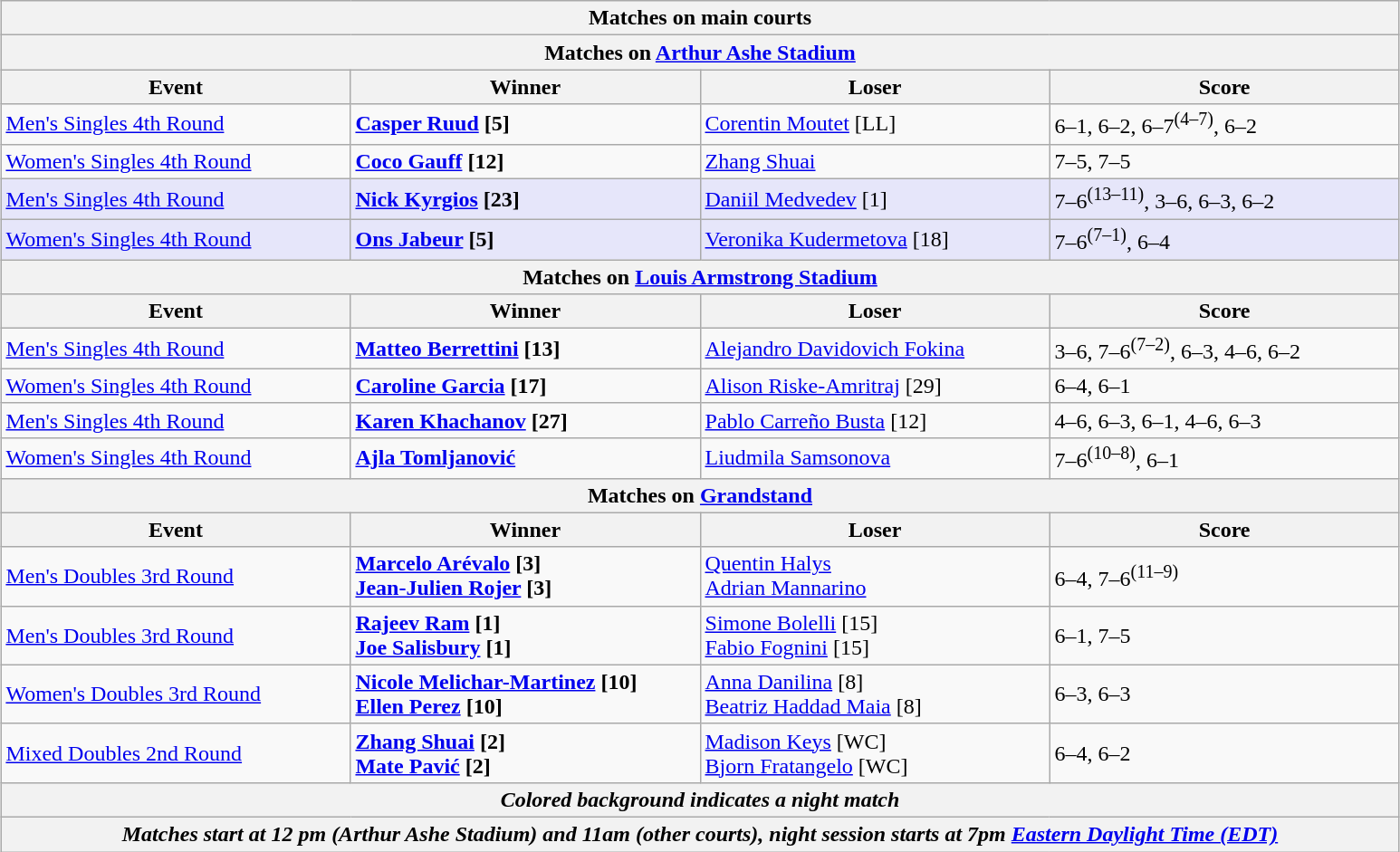<table class="wikitable" style="margin:auto;">
<tr>
<th colspan="4" style="white-space:nowrap;">Matches on main courts</th>
</tr>
<tr>
<th colspan="4"><strong>Matches on <a href='#'>Arthur Ashe Stadium</a></strong></th>
</tr>
<tr>
<th width="250">Event</th>
<th width="250">Winner</th>
<th width="250">Loser</th>
<th width="250">Score</th>
</tr>
<tr>
<td><a href='#'>Men's Singles 4th Round</a></td>
<td><strong> <a href='#'>Casper Ruud</a> [5]</strong></td>
<td> <a href='#'>Corentin Moutet</a> [LL]</td>
<td>6–1, 6–2, 6–7<sup>(4–7)</sup>, 6–2</td>
</tr>
<tr>
<td><a href='#'>Women's Singles 4th Round</a></td>
<td><strong> <a href='#'>Coco Gauff</a> [12]</strong></td>
<td> <a href='#'>Zhang Shuai</a></td>
<td>7–5, 7–5</td>
</tr>
<tr bgcolor="lavender">
<td><a href='#'>Men's Singles 4th Round</a></td>
<td><strong> <a href='#'>Nick Kyrgios</a> [23] </strong></td>
<td> <a href='#'>Daniil Medvedev</a> [1]</td>
<td>7–6<sup>(13–11)</sup>, 3–6, 6–3, 6–2</td>
</tr>
<tr bgcolor="lavender">
<td><a href='#'>Women's Singles 4th Round</a></td>
<td><strong> <a href='#'>Ons Jabeur</a> [5]</strong></td>
<td> <a href='#'>Veronika Kudermetova</a> [18]</td>
<td>7–6<sup>(7–1)</sup>, 6–4</td>
</tr>
<tr>
<th colspan="4"><strong>Matches on <a href='#'>Louis Armstrong Stadium</a></strong></th>
</tr>
<tr>
<th width="250">Event</th>
<th width="250">Winner</th>
<th width="250">Loser</th>
<th width="250">Score</th>
</tr>
<tr>
<td><a href='#'>Men's Singles 4th Round</a></td>
<td><strong> <a href='#'>Matteo Berrettini</a> [13]</strong></td>
<td> <a href='#'>Alejandro Davidovich Fokina</a></td>
<td>3–6, 7–6<sup>(7–2)</sup>, 6–3, 4–6, 6–2</td>
</tr>
<tr>
<td><a href='#'>Women's Singles 4th Round</a></td>
<td><strong> <a href='#'>Caroline Garcia</a> [17] </strong></td>
<td> <a href='#'>Alison Riske-Amritraj</a> [29]</td>
<td>6–4, 6–1</td>
</tr>
<tr>
<td><a href='#'>Men's Singles 4th Round</a></td>
<td><strong> <a href='#'>Karen Khachanov</a> [27]</strong></td>
<td> <a href='#'>Pablo Carreño Busta</a> [12]</td>
<td>4–6, 6–3, 6–1, 4–6, 6–3</td>
</tr>
<tr>
<td><a href='#'>Women's Singles 4th Round</a></td>
<td><strong> <a href='#'>Ajla Tomljanović</a></strong></td>
<td> <a href='#'>Liudmila Samsonova</a></td>
<td>7–6<sup>(10–8)</sup>, 6–1</td>
</tr>
<tr>
<th colspan="4"><strong>Matches on <a href='#'>Grandstand</a></strong></th>
</tr>
<tr>
<th width="250">Event</th>
<th width="250">Winner</th>
<th width="250">Loser</th>
<th width="250">Score</th>
</tr>
<tr>
<td><a href='#'>Men's Doubles 3rd Round</a></td>
<td><strong> <a href='#'>Marcelo Arévalo</a> [3]<br> <a href='#'>Jean-Julien Rojer</a> [3]</strong></td>
<td> <a href='#'>Quentin Halys</a><br> <a href='#'>Adrian Mannarino</a></td>
<td>6–4, 7–6<sup>(11–9)</sup></td>
</tr>
<tr>
<td><a href='#'>Men's Doubles 3rd Round</a></td>
<td><strong> <a href='#'>Rajeev Ram</a> [1]<br> <a href='#'>Joe Salisbury</a> [1]</strong></td>
<td> <a href='#'>Simone Bolelli</a> [15]<br> <a href='#'>Fabio Fognini</a> [15]</td>
<td>6–1, 7–5</td>
</tr>
<tr>
<td><a href='#'>Women's Doubles 3rd Round</a></td>
<td><strong> <a href='#'>Nicole Melichar-Martinez</a> [10]<br> <a href='#'>Ellen Perez</a> [10]</strong></td>
<td> <a href='#'>Anna Danilina</a> [8] <br> <a href='#'>Beatriz Haddad Maia</a> [8]</td>
<td>6–3, 6–3</td>
</tr>
<tr>
<td><a href='#'>Mixed Doubles 2nd Round</a></td>
<td><strong> <a href='#'>Zhang Shuai</a> [2]<br> <a href='#'>Mate Pavić</a> [2]</strong></td>
<td> <a href='#'>Madison Keys</a> [WC] <br> <a href='#'>Bjorn Fratangelo</a> [WC]</td>
<td>6–4, 6–2</td>
</tr>
<tr>
<th colspan="4"><em>Colored background indicates a night match</em></th>
</tr>
<tr>
<th colspan="4"><em>Matches start at 12 pm (Arthur Ashe Stadium) and 11am (other courts), night session starts at 7pm <a href='#'>Eastern Daylight Time (EDT)</a></em></th>
</tr>
</table>
